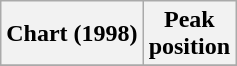<table class="wikitable sortable">
<tr>
<th>Chart (1998)</th>
<th>Peak<br>position</th>
</tr>
<tr>
</tr>
</table>
